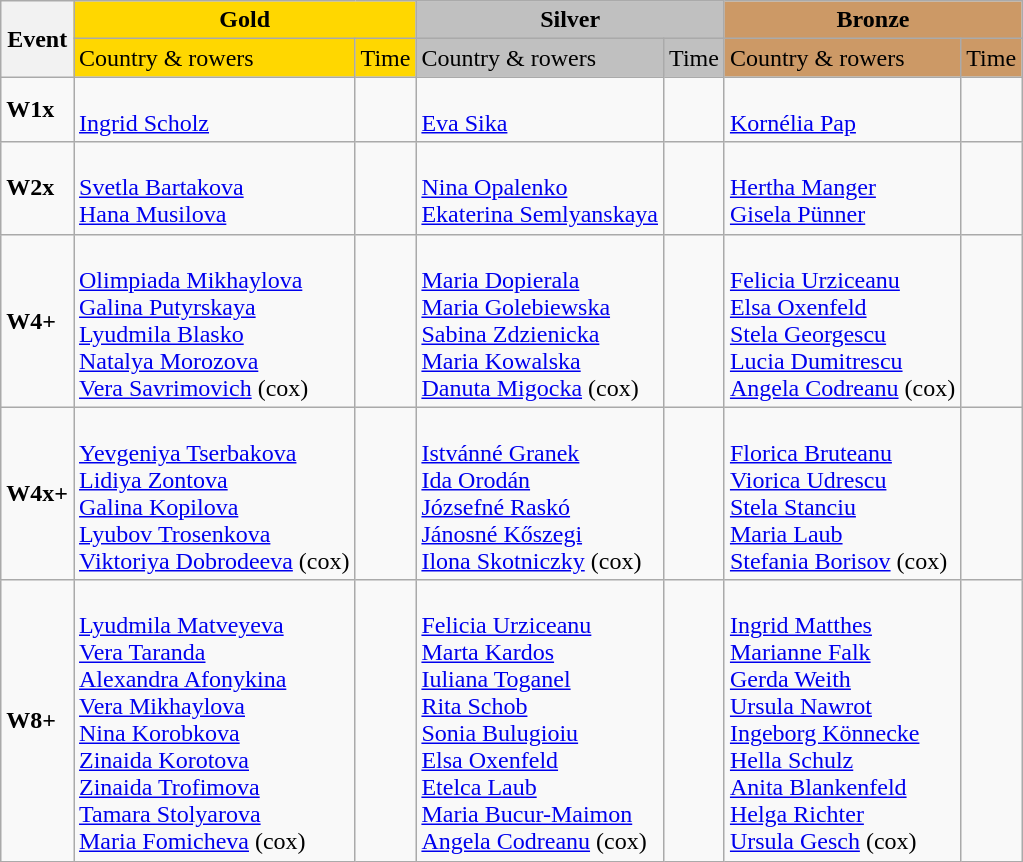<table class="wikitable">
<tr>
<th rowspan="2">Event</th>
<th colspan="2" style="background:gold;">Gold</th>
<th colspan="2" style="background:silver;">Silver</th>
<th colspan="2" style="background:#c96;">Bronze</th>
</tr>
<tr>
<td style="background:gold;">Country & rowers</td>
<td style="background:gold;">Time</td>
<td style="background:silver;">Country & rowers</td>
<td style="background:silver;">Time</td>
<td style="background:#c96;">Country & rowers</td>
<td style="background:#c96;">Time</td>
</tr>
<tr>
<td><strong>W1x</strong></td>
<td> <br> <a href='#'>Ingrid Scholz</a></td>
<td></td>
<td> <br> <a href='#'>Eva Sika</a></td>
<td></td>
<td> <br> <a href='#'>Kornélia Pap</a></td>
<td></td>
</tr>
<tr>
<td><strong>W2x</strong></td>
<td> <br> <a href='#'>Svetla Bartakova</a> <br> <a href='#'>Hana Musilova</a></td>
<td></td>
<td> <br> <a href='#'>Nina Opalenko</a> <br> <a href='#'>Ekaterina Semlyanskaya</a></td>
<td></td>
<td> <br> <a href='#'>Hertha Manger</a> <br> <a href='#'>Gisela Pünner</a></td>
<td></td>
</tr>
<tr>
<td><strong> W4+</strong></td>
<td> <br> <a href='#'>Olimpiada Mikhaylova</a> <br> <a href='#'>Galina Putyrskaya</a> <br> <a href='#'>Lyudmila Blasko</a> <br> <a href='#'>Natalya Morozova</a> <br> <a href='#'>Vera Savrimovich</a> (cox)</td>
<td></td>
<td> <br> <a href='#'>Maria Dopierala</a> <br> <a href='#'>Maria Golebiewska</a> <br> <a href='#'>Sabina Zdzienicka</a> <br> <a href='#'>Maria Kowalska</a> <br> <a href='#'>Danuta Migocka</a> (cox)</td>
<td></td>
<td> <br> <a href='#'>Felicia Urziceanu</a> <br> <a href='#'>Elsa Oxenfeld</a> <br> <a href='#'>Stela Georgescu</a> <br> <a href='#'>Lucia Dumitrescu</a> <br> <a href='#'>Angela Codreanu</a> (cox)</td>
<td></td>
</tr>
<tr>
<td><strong>W4x+</strong></td>
<td> <br> <a href='#'>Yevgeniya Tserbakova</a> <br> <a href='#'>Lidiya Zontova</a> <br> <a href='#'>Galina Kopilova</a> <br> <a href='#'>Lyubov Trosenkova</a> <br> <a href='#'>Viktoriya Dobrodeeva</a> (cox)</td>
<td></td>
<td> <br> <a href='#'>Istvánné Granek</a> <br> <a href='#'>Ida Orodán</a> <br> <a href='#'>Józsefné Raskó</a> <br> <a href='#'>Jánosné Kőszegi</a> <br> <a href='#'>Ilona Skotniczky</a> (cox)</td>
<td></td>
<td> <br> <a href='#'>Florica Bruteanu</a> <br> <a href='#'>Viorica Udrescu</a> <br> <a href='#'>Stela Stanciu</a> <br> <a href='#'>Maria Laub</a> <br> <a href='#'>Stefania Borisov</a> (cox)</td>
<td></td>
</tr>
<tr>
<td><strong>W8+</strong></td>
<td> <br> <a href='#'>Lyudmila Matveyeva</a> <br> <a href='#'>Vera Taranda</a> <br> <a href='#'>Alexandra Afonykina</a> <br> <a href='#'>Vera Mikhaylova</a> <br> <a href='#'>Nina Korobkova</a> <br> <a href='#'>Zinaida Korotova</a> <br> <a href='#'>Zinaida Trofimova</a> <br> <a href='#'>Tamara Stolyarova</a> <br> <a href='#'>Maria Fomicheva</a> (cox)</td>
<td></td>
<td> <br> <a href='#'>Felicia Urziceanu</a> <br> <a href='#'>Marta Kardos</a> <br> <a href='#'>Iuliana Toganel</a> <br> <a href='#'>Rita Schob</a> <br> <a href='#'>Sonia Bulugioiu</a> <br> <a href='#'>Elsa Oxenfeld</a> <br> <a href='#'>Etelca Laub</a> <br> <a href='#'>Maria Bucur-Maimon</a> <br> <a href='#'>Angela Codreanu</a> (cox)</td>
<td></td>
<td> <br> <a href='#'>Ingrid Matthes</a> <br> <a href='#'>Marianne Falk</a> <br> <a href='#'>Gerda Weith</a> <br> <a href='#'>Ursula Nawrot</a> <br> <a href='#'>Ingeborg Könnecke</a> <br> <a href='#'>Hella Schulz</a> <br> <a href='#'>Anita Blankenfeld</a> <br> <a href='#'>Helga Richter</a> <br> <a href='#'>Ursula Gesch</a> (cox)</td>
<td></td>
</tr>
</table>
